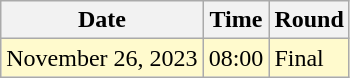<table class="wikitable">
<tr>
<th>Date</th>
<th>Time</th>
<th>Round</th>
</tr>
<tr style=background:lemonchiffon>
<td>November 26, 2023</td>
<td>08:00</td>
<td>Final</td>
</tr>
</table>
